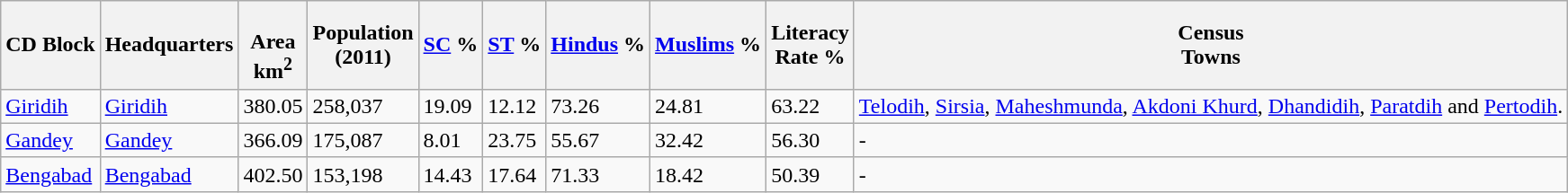<table class="wikitable sortable">
<tr>
<th>CD Block</th>
<th>Headquarters</th>
<th><br>Area<br>km<sup>2</sup></th>
<th>Population<br>(2011)</th>
<th><a href='#'>SC</a> %</th>
<th><a href='#'>ST</a> %</th>
<th><a href='#'>Hindus</a> %</th>
<th><a href='#'>Muslims</a> %</th>
<th>Literacy<br> Rate %</th>
<th>Census<br>Towns</th>
</tr>
<tr>
<td><a href='#'>Giridih</a></td>
<td><a href='#'>Giridih</a></td>
<td>380.05</td>
<td>258,037</td>
<td>19.09</td>
<td>12.12</td>
<td>73.26</td>
<td>24.81</td>
<td>63.22</td>
<td><a href='#'>Telodih</a>, <a href='#'>Sirsia</a>, <a href='#'>Maheshmunda</a>, <a href='#'>Akdoni Khurd</a>, <a href='#'>Dhandidih</a>, <a href='#'>Paratdih</a> and <a href='#'>Pertodih</a>.</td>
</tr>
<tr>
<td><a href='#'>Gandey</a></td>
<td><a href='#'>Gandey</a></td>
<td>366.09</td>
<td>175,087</td>
<td>8.01</td>
<td>23.75</td>
<td>55.67</td>
<td>32.42</td>
<td>56.30</td>
<td>-</td>
</tr>
<tr>
<td><a href='#'>Bengabad</a></td>
<td><a href='#'>Bengabad</a></td>
<td>402.50</td>
<td>153,198</td>
<td>14.43</td>
<td>17.64</td>
<td>71.33</td>
<td>18.42</td>
<td>50.39</td>
<td>-</td>
</tr>
</table>
